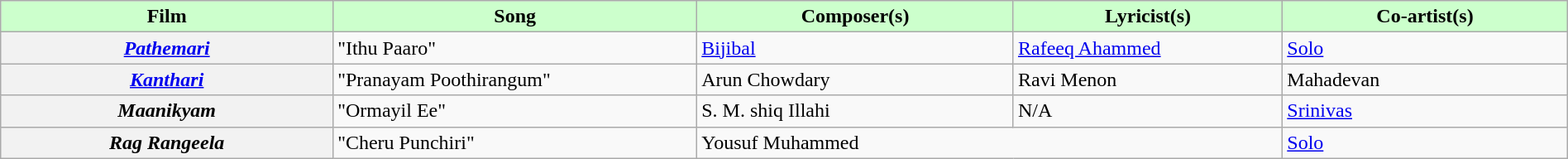<table class="wikitable plainrowheaders" width="100%" textcolor:#000;">
<tr style="background:#cfc; text-align:center;">
<td scope="col" width=21%><strong>Film</strong></td>
<td scope="col" width=23%><strong>Song</strong></td>
<td scope="col" width=20%><strong>Composer(s)</strong></td>
<td scope="col" width=17%><strong>Lyricist(s)</strong></td>
<td scope="col" width=18%><strong>Co-artist(s)</strong></td>
</tr>
<tr>
<th scope="row"><em><a href='#'>Pathemari</a></em></th>
<td>"Ithu Paaro"</td>
<td><a href='#'>Bijibal</a></td>
<td><a href='#'>Rafeeq Ahammed</a></td>
<td><a href='#'>Solo</a></td>
</tr>
<tr>
<th scope="row"><em><a href='#'>Kanthari</a></em></th>
<td>"Pranayam Poothirangum"</td>
<td>Arun Chowdary</td>
<td>Ravi Menon</td>
<td>Mahadevan</td>
</tr>
<tr>
<th scope="row"><em>Maanikyam</em></th>
<td>"Ormayil Ee"</td>
<td>S. M. shiq Illahi</td>
<td>N/A</td>
<td><a href='#'>Srinivas</a></td>
</tr>
<tr>
<th scope="row"><em>Rag Rangeela</em></th>
<td>"Cheru Punchiri"</td>
<td colspan="2">Yousuf Muhammed</td>
<td><a href='#'>Solo</a></td>
</tr>
</table>
